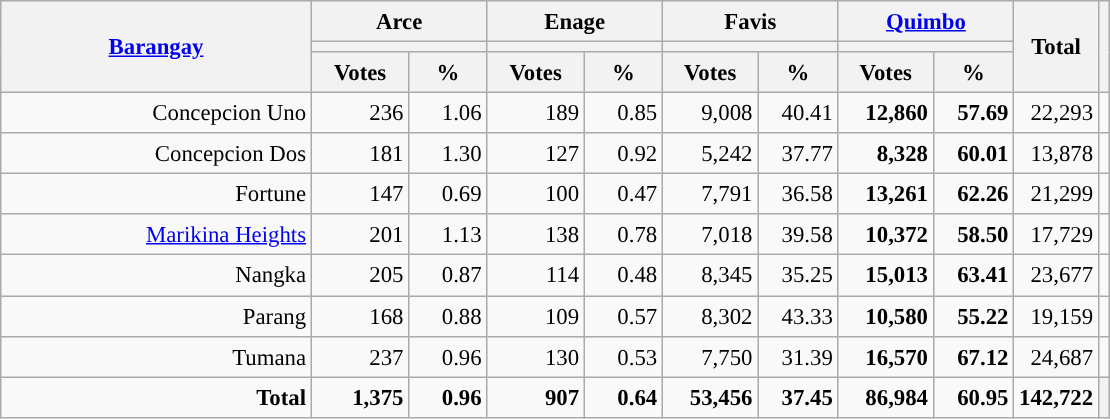<table class="wikitable collapsible" style="text-align:right; font-size:95%; line-height:20px;">
<tr>
<th rowspan="3" width="200"><a href='#'>Barangay</a></th>
<th colspan="2" width="110">Arce</th>
<th colspan="2" width="110">Enage</th>
<th colspan="2" width="110">Favis</th>
<th colspan="2" width="110"><a href='#'>Quimbo</a></th>
<th rowspan="3">Total</th>
<th rowspan="3"></th>
</tr>
<tr>
<th colspan="2" style="background:"></th>
<th colspan="2" style="background:"></th>
<th colspan="2" style="background:"></th>
<th colspan="2" style="background:"></th>
</tr>
<tr>
<th>Votes</th>
<th>%</th>
<th>Votes</th>
<th>%</th>
<th>Votes</th>
<th>%</th>
<th>Votes</th>
<th>%</th>
</tr>
<tr>
<td>Concepcion Uno</td>
<td align="right">236</td>
<td align="right">1.06</td>
<td align="right">189</td>
<td align="right">0.85</td>
<td align="right">9,008</td>
<td align="right">40.41</td>
<td style="background:#"><strong>12,860</strong></td>
<td style="background:#"><strong>57.69</strong></td>
<td align="right">22,293</td>
<td></td>
</tr>
<tr>
<td>Concepcion Dos</td>
<td align="right">181</td>
<td align="right">1.30</td>
<td align="right">127</td>
<td align="right">0.92</td>
<td align="right">5,242</td>
<td align="right">37.77</td>
<td style="background:#"><strong>8,328</strong></td>
<td style="background:#"><strong>60.01</strong></td>
<td align="right">13,878</td>
<td></td>
</tr>
<tr>
<td>Fortune</td>
<td align="right">147</td>
<td align="right">0.69</td>
<td align="right">100</td>
<td align="right">0.47</td>
<td align="right">7,791</td>
<td align="right">36.58</td>
<td style="background:#"><strong>13,261</strong></td>
<td style="background:#"><strong>62.26</strong></td>
<td align="right">21,299</td>
<td></td>
</tr>
<tr>
<td><a href='#'>Marikina Heights</a></td>
<td align="right">201</td>
<td align="right">1.13</td>
<td align="right">138</td>
<td align="right">0.78</td>
<td align="right">7,018</td>
<td align="right">39.58</td>
<td style="background:#"><strong>10,372</strong></td>
<td style="background:#"><strong>58.50</strong></td>
<td align="right">17,729</td>
<td></td>
</tr>
<tr>
<td>Nangka</td>
<td align="right">205</td>
<td align="right">0.87</td>
<td align="right">114</td>
<td align="right">0.48</td>
<td align="right">8,345</td>
<td align="right">35.25</td>
<td style="background:#"><strong>15,013</strong></td>
<td style="background:#"><strong>63.41</strong></td>
<td align="right">23,677</td>
<td></td>
</tr>
<tr>
<td>Parang</td>
<td align="right">168</td>
<td align="right">0.88</td>
<td align="right">109</td>
<td align="right">0.57</td>
<td align="right">8,302</td>
<td align="right">43.33</td>
<td style="background:#"><strong>10,580</strong></td>
<td style="background:#"><strong>55.22</strong></td>
<td align="right">19,159</td>
<td></td>
</tr>
<tr>
<td>Tumana</td>
<td align="right">237</td>
<td align="right">0.96</td>
<td align="right">130</td>
<td align="right">0.53</td>
<td align="right">7,750</td>
<td align="right">31.39</td>
<td style="background:#"><strong>16,570</strong></td>
<td style="background:#"><strong>67.12</strong></td>
<td align="right">24,687</td>
<td></td>
</tr>
<tr>
<td><strong>Total</strong></td>
<td align="right"><strong>1,375</strong></td>
<td align="right"><strong>0.96</strong></td>
<td align="right"><strong>907</strong></td>
<td align="right"><strong>0.64</strong></td>
<td align="right"><strong>53,456</strong></td>
<td align="right"><strong>37.45</strong></td>
<td style="background:#"><strong>86,984</strong></td>
<td style="background:#"><strong>60.95</strong></td>
<td align="right"><strong>142,722</strong></td>
<th></th>
</tr>
</table>
